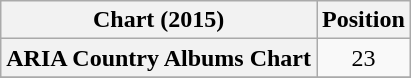<table class="wikitable sortable plainrowheaders" style="text-align:center">
<tr>
<th scope="col">Chart (2015)</th>
<th scope="col">Position</th>
</tr>
<tr>
<th scope="row">ARIA Country Albums Chart</th>
<td>23</td>
</tr>
<tr>
</tr>
</table>
